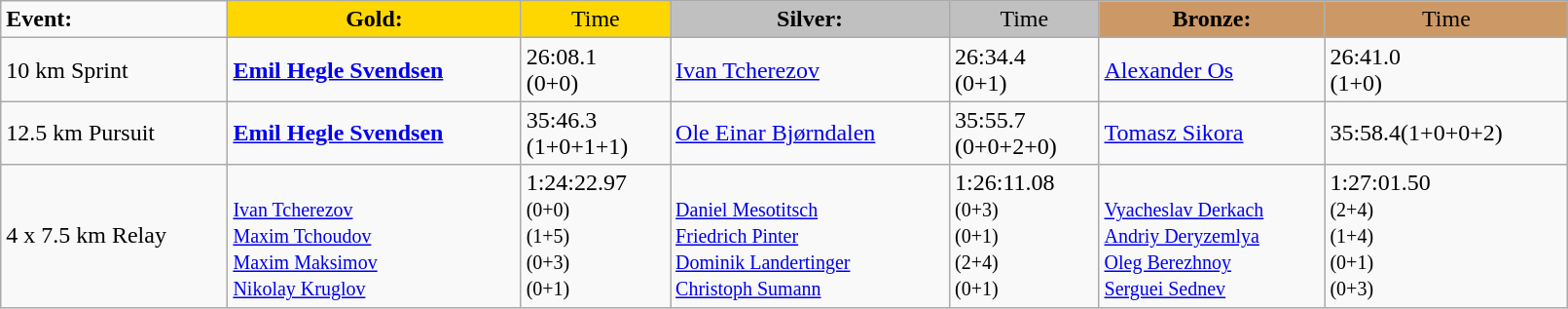<table class="wikitable" width=85%>
<tr>
<td><strong>Event:</strong></td>
<td style="text-align:center;background-color:gold;"><strong>Gold:</strong></td>
<td style="text-align:center;background-color:gold;">Time</td>
<td style="text-align:center;background-color:silver;"><strong>Silver:</strong></td>
<td style="text-align:center;background-color:silver;">Time</td>
<td style="text-align:center;background-color:#CC9966;"><strong>Bronze:</strong></td>
<td style="text-align:center;background-color:#CC9966;">Time</td>
</tr>
<tr>
<td>10 km Sprint<br></td>
<td><strong><a href='#'>Emil Hegle Svendsen</a></strong><br><small></small></td>
<td>26:08.1<br>(0+0)</td>
<td><a href='#'>Ivan Tcherezov</a><br><small></small></td>
<td>26:34.4<br>(0+1)</td>
<td><a href='#'>Alexander Os</a><br><small></small></td>
<td>26:41.0<br>(1+0)</td>
</tr>
<tr>
<td>12.5 km Pursuit<br></td>
<td><strong><a href='#'>Emil Hegle Svendsen</a></strong><br><small></small></td>
<td>35:46.3<br>(1+0+1+1)</td>
<td><a href='#'>Ole Einar Bjørndalen</a><br><small></small></td>
<td>35:55.7<br>(0+0+2+0)</td>
<td><a href='#'>Tomasz Sikora</a><br><small></small></td>
<td>35:58.4(1+0+0+2)</td>
</tr>
<tr>
<td>4 x 7.5 km Relay<br></td>
<td><strong></strong> <br><small><a href='#'>Ivan Tcherezov</a><br><a href='#'>Maxim Tchoudov</a><br><a href='#'>Maxim Maksimov</a><br><a href='#'>Nikolay Kruglov</a></small></td>
<td>1:24:22.97<br><small>(0+0)<br>(1+5)<br>(0+3)<br>(0+1)</small></td>
<td>  <br><small><a href='#'>Daniel Mesotitsch</a><br><a href='#'>Friedrich Pinter</a><br><a href='#'>Dominik Landertinger</a><br><a href='#'>Christoph Sumann</a></small></td>
<td>1:26:11.08<br><small>(0+3)<br>(0+1)<br>(2+4)<br>(0+1)</small></td>
<td> <br><small><a href='#'>Vyacheslav Derkach</a><br><a href='#'>Andriy Deryzemlya</a><br><a href='#'>Oleg Berezhnoy</a><br><a href='#'>Serguei Sednev</a></small></td>
<td>1:27:01.50<br><small>(2+4)<br>(1+4)<br>(0+1)<br>(0+3)</small></td>
</tr>
</table>
